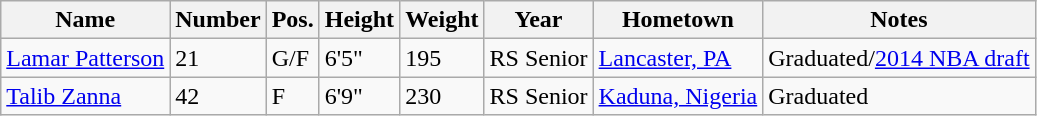<table class="wikitable sortable" border="1">
<tr>
<th>Name</th>
<th>Number</th>
<th>Pos.</th>
<th>Height</th>
<th>Weight</th>
<th>Year</th>
<th>Hometown</th>
<th class="unsortable">Notes</th>
</tr>
<tr>
<td><a href='#'>Lamar Patterson</a></td>
<td>21</td>
<td>G/F</td>
<td>6'5"</td>
<td>195</td>
<td>RS Senior</td>
<td><a href='#'>Lancaster, PA</a></td>
<td>Graduated/<a href='#'>2014 NBA draft</a></td>
</tr>
<tr>
<td><a href='#'>Talib Zanna</a></td>
<td>42</td>
<td>F</td>
<td>6'9"</td>
<td>230</td>
<td>RS Senior</td>
<td><a href='#'>Kaduna, Nigeria</a></td>
<td>Graduated</td>
</tr>
</table>
